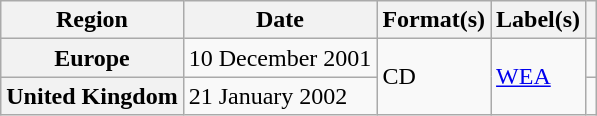<table class="wikitable plainrowheaders">
<tr>
<th scope="col">Region</th>
<th scope="col">Date</th>
<th scope="col">Format(s)</th>
<th scope="col">Label(s)</th>
<th scope="col"></th>
</tr>
<tr>
<th scope="row">Europe</th>
<td>10 December 2001</td>
<td rowspan="2">CD</td>
<td rowspan="2"><a href='#'>WEA</a></td>
<td></td>
</tr>
<tr>
<th scope="row">United Kingdom</th>
<td>21 January 2002</td>
<td></td>
</tr>
</table>
